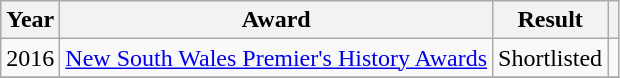<table class="wikitable">
<tr>
<th>Year</th>
<th>Award</th>
<th>Result</th>
<th></th>
</tr>
<tr>
<td rowspan="1">2016</td>
<td><a href='#'>New South Wales Premier's History Awards</a></td>
<td>Shortlisted</td>
<td></td>
</tr>
<tr>
</tr>
</table>
